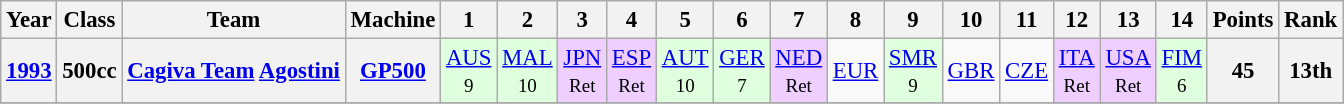<table class="wikitable" style="text-align:center; font-size:95%">
<tr>
<th>Year</th>
<th>Class</th>
<th>Team</th>
<th>Machine</th>
<th>1</th>
<th>2</th>
<th>3</th>
<th>4</th>
<th>5</th>
<th>6</th>
<th>7</th>
<th>8</th>
<th>9</th>
<th>10</th>
<th>11</th>
<th>12</th>
<th>13</th>
<th>14</th>
<th>Points</th>
<th>Rank</th>
</tr>
<tr>
<th><a href='#'>1993</a></th>
<th>500cc</th>
<th><a href='#'>Cagiva Team</a> <a href='#'>Agostini</a></th>
<th><a href='#'>GP500</a></th>
<td style="background:#DFFFDF;"><a href='#'>AUS</a><br><small>9</small></td>
<td style="background:#DFFFDF;"><a href='#'>MAL</a><br><small>10</small></td>
<td style="background:#EFCFFF;"><a href='#'>JPN</a><br><small>Ret</small></td>
<td style="background:#EFCFFF;"><a href='#'>ESP</a><br><small>Ret</small></td>
<td style="background:#DFFFDF;"><a href='#'>AUT</a><br><small>10</small></td>
<td style="background:#DFFFDF;"><a href='#'>GER</a><br><small>7</small></td>
<td style="background:#EFCFFF;"><a href='#'>NED</a><br><small>Ret</small></td>
<td><a href='#'>EUR</a><br><small></small></td>
<td style="background:#DFFFDF;"><a href='#'>SMR</a><br><small>9</small></td>
<td><a href='#'>GBR</a><br><small></small></td>
<td><a href='#'>CZE</a><br><small></small></td>
<td style="background:#EFCFFF;"><a href='#'>ITA</a><br><small>Ret</small></td>
<td style="background:#EFCFFF;"><a href='#'>USA</a><br><small>Ret</small></td>
<td style="background:#DFFFDF;"><a href='#'>FIM</a><br><small>6</small></td>
<th>45</th>
<th>13th</th>
</tr>
<tr>
</tr>
</table>
